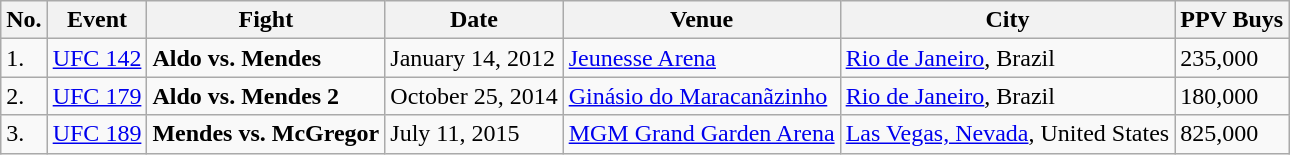<table class="wikitable">
<tr>
<th>No.</th>
<th>Event</th>
<th>Fight</th>
<th>Date</th>
<th>Venue</th>
<th>City</th>
<th>PPV Buys</th>
</tr>
<tr>
<td>1.</td>
<td><a href='#'>UFC 142</a></td>
<td><strong>Aldo vs. Mendes</strong></td>
<td>January 14, 2012</td>
<td><a href='#'>Jeunesse Arena</a></td>
<td><a href='#'>Rio de Janeiro</a>, Brazil</td>
<td>235,000</td>
</tr>
<tr>
<td>2.</td>
<td><a href='#'>UFC 179</a></td>
<td><strong>Aldo vs. Mendes 2</strong></td>
<td>October 25, 2014</td>
<td><a href='#'>Ginásio do Maracanãzinho</a></td>
<td><a href='#'>Rio de Janeiro</a>, Brazil</td>
<td>180,000</td>
</tr>
<tr>
<td>3.</td>
<td><a href='#'>UFC 189</a></td>
<td><strong>Mendes vs. McGregor</strong></td>
<td>July 11, 2015</td>
<td><a href='#'>MGM Grand Garden Arena</a></td>
<td><a href='#'>Las Vegas, Nevada</a>, United States</td>
<td>825,000</td>
</tr>
</table>
